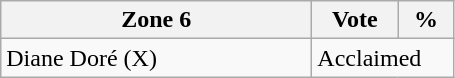<table class="wikitable">
<tr>
<th bgcolor="#DDDDFF" width="200px">Zone 6</th>
<th bgcolor="#DDDDFF" width="50px">Vote</th>
<th bgcolor="#DDDDFF" width="30px">%</th>
</tr>
<tr>
<td>Diane Doré (X)</td>
<td colspan="2">Acclaimed</td>
</tr>
</table>
